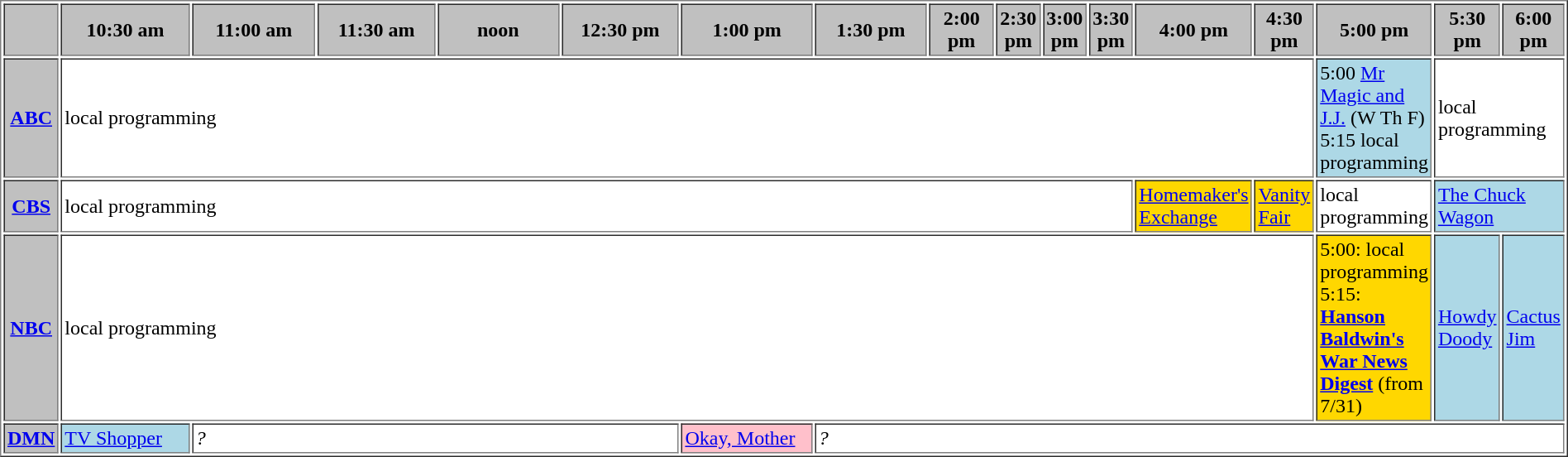<table border="1" cellpadding="2">
<tr>
<th bgcolor="#C0C0C0"> </th>
<th width="13%" bgcolor="#C0C0C0">10:30 am</th>
<th width="14%" bgcolor="#C0C0C0">11:00 am</th>
<th width="13%" bgcolor="#C0C0C0">11:30 am</th>
<th width="14%" bgcolor="#C0C0C0">noon</th>
<th width="13%" bgcolor="#C0C0C0">12:30 pm</th>
<th width="14%" bgcolor="#C0C0C0">1:00 pm</th>
<th width="13%" bgcolor="#C0C0C0">1:30 pm</th>
<th width="14%" bgcolor="#C0C0C0">2:00 pm</th>
<th width="13%" bgcolor="#C0C0C0">2:30 pm</th>
<th width="14%" bgcolor="#C0C0C0">3:00 pm</th>
<th width="13%" bgcolor="#C0C0C0">3:30 pm</th>
<th width="14%" bgcolor="#C0C0C0">4:00 pm</th>
<th width="13%" bgcolor="#C0C0C0">4:30 pm</th>
<th width="14%" bgcolor="#C0C0C0">5:00 pm</th>
<th width="13%" bgcolor="#C0C0C0">5:30 pm</th>
<th width="14%" bgcolor="#C0C0C0">6:00 pm</th>
</tr>
<tr>
<th bgcolor="#C0C0C0"><a href='#'>ABC</a></th>
<td bgcolor="white" colspan="13">local programming</td>
<td bgcolor="lightblue">5:00 <a href='#'>Mr Magic and J.J.</a> (W Th F)<br>5:15 local programming</td>
<td bgcolor="white" colspan="2">local programming</td>
</tr>
<tr>
<th bgcolor="#C0C0C0"><a href='#'>CBS</a></th>
<td bgcolor="white" colspan="11">local programming</td>
<td bgcolor="gold"><a href='#'>Homemaker's Exchange</a></td>
<td bgcolor="gold"><a href='#'>Vanity Fair</a></td>
<td bgcolor="white">local programming</td>
<td bgcolor="lightblue" colspan="2"><a href='#'>The Chuck Wagon</a></td>
</tr>
<tr>
<th bgcolor="#C0C0C0"><a href='#'>NBC</a></th>
<td bgcolor="white" colspan="13">local programming</td>
<td bgcolor="gold">5:00: local programming<br>5:15: <strong><a href='#'>Hanson Baldwin's War News Digest</a></strong> (from 7/31)</td>
<td bgcolor="lightblue"><a href='#'>Howdy Doody</a></td>
<td bgcolor="lightblue"><a href='#'>Cactus Jim</a></td>
</tr>
<tr>
<th bgcolor="#C0C0C0"><a href='#'>DMN</a></th>
<td bgcolor="lightblue"><a href='#'>TV Shopper</a></td>
<td bgcolor="white" colspan="4"><em>?</em></td>
<td bgcolor="pink"><a href='#'>Okay, Mother</a></td>
<td bgcolor="white" colspan="10"><em>?</em></td>
</tr>
</table>
